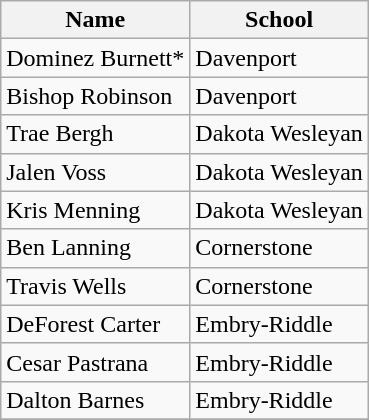<table class="wikitable sortable">
<tr>
<th>Name</th>
<th>School</th>
</tr>
<tr>
<td>Dominez Burnett*</td>
<td>Davenport</td>
</tr>
<tr>
<td>Bishop Robinson</td>
<td>Davenport</td>
</tr>
<tr>
<td>Trae Bergh</td>
<td>Dakota Wesleyan</td>
</tr>
<tr>
<td>Jalen Voss</td>
<td>Dakota Wesleyan</td>
</tr>
<tr>
<td>Kris Menning</td>
<td>Dakota Wesleyan</td>
</tr>
<tr>
<td>Ben Lanning</td>
<td>Cornerstone</td>
</tr>
<tr>
<td>Travis Wells</td>
<td>Cornerstone</td>
</tr>
<tr>
<td>DeForest Carter</td>
<td>Embry-Riddle</td>
</tr>
<tr>
<td>Cesar Pastrana</td>
<td>Embry-Riddle</td>
</tr>
<tr>
<td>Dalton Barnes</td>
<td>Embry-Riddle</td>
</tr>
<tr>
</tr>
</table>
